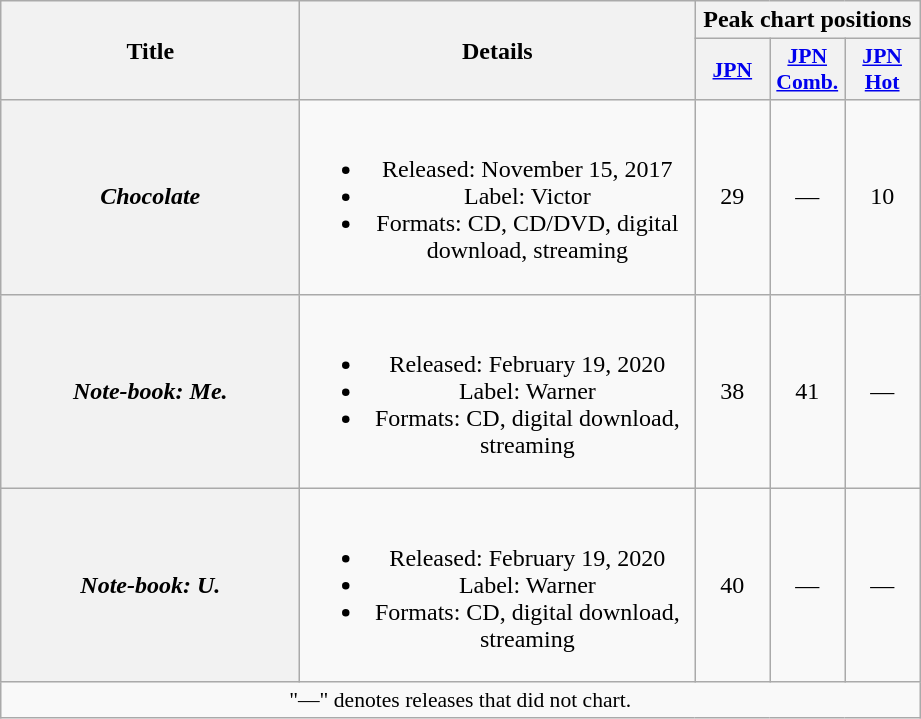<table class="wikitable plainrowheaders" style="text-align:center;">
<tr>
<th scope="col" rowspan="2" style="width:12em;">Title</th>
<th scope="col" rowspan="2" style="width:16em;">Details</th>
<th scope="col" colspan="3">Peak chart positions</th>
</tr>
<tr>
<th scope="col" style="width:3em;font-size:90%;"><a href='#'>JPN</a><br></th>
<th scope="col" style="width:3em;font-size:90%;"><a href='#'>JPN<br>Comb.</a><br></th>
<th scope="col" style="width:3em;font-size:90%;"><a href='#'>JPN<br>Hot</a><br></th>
</tr>
<tr>
<th scope="row"><em>Chocolate</em></th>
<td><br><ul><li>Released: November 15, 2017</li><li>Label: Victor</li><li>Formats: CD, CD/DVD, digital download, streaming</li></ul></td>
<td>29</td>
<td>—</td>
<td>10</td>
</tr>
<tr>
<th scope="row"><em>Note-book: Me.</em></th>
<td><br><ul><li>Released: February 19, 2020</li><li>Label: Warner</li><li>Formats: CD, digital download, streaming</li></ul></td>
<td>38</td>
<td>41</td>
<td>—</td>
</tr>
<tr>
<th scope="row"><em>Note-book: U.</em></th>
<td><br><ul><li>Released: February 19, 2020</li><li>Label: Warner</li><li>Formats: CD, digital download, streaming</li></ul></td>
<td>40</td>
<td>—</td>
<td>—</td>
</tr>
<tr>
<td colspan="16" style="font-size:90%">"—" denotes releases that did not chart.</td>
</tr>
</table>
